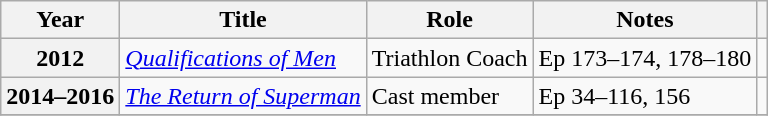<table class="wikitable plainrowheaders sortable">
<tr>
<th scope="col">Year</th>
<th scope="col">Title</th>
<th scope="col">Role</th>
<th scope="col" class="unsortable">Notes</th>
<th scope="col" class="unsortable"></th>
</tr>
<tr>
<th scope="row">2012</th>
<td><em><a href='#'>Qualifications of Men</a></em></td>
<td>Triathlon Coach</td>
<td>Ep 173–174, 178–180</td>
<td></td>
</tr>
<tr>
<th scope="row">2014–2016</th>
<td><em><a href='#'>The Return of Superman</a></em></td>
<td>Cast member</td>
<td>Ep 34–116, 156</td>
<td></td>
</tr>
<tr>
</tr>
</table>
